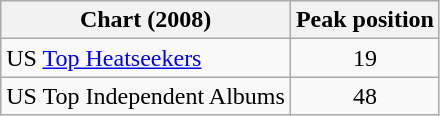<table class="wikitable">
<tr>
<th>Chart (2008)</th>
<th>Peak position</th>
</tr>
<tr>
<td>US <a href='#'>Top Heatseekers</a></td>
<td align="center">19</td>
</tr>
<tr>
<td>US Top Independent Albums</td>
<td align="center">48</td>
</tr>
</table>
